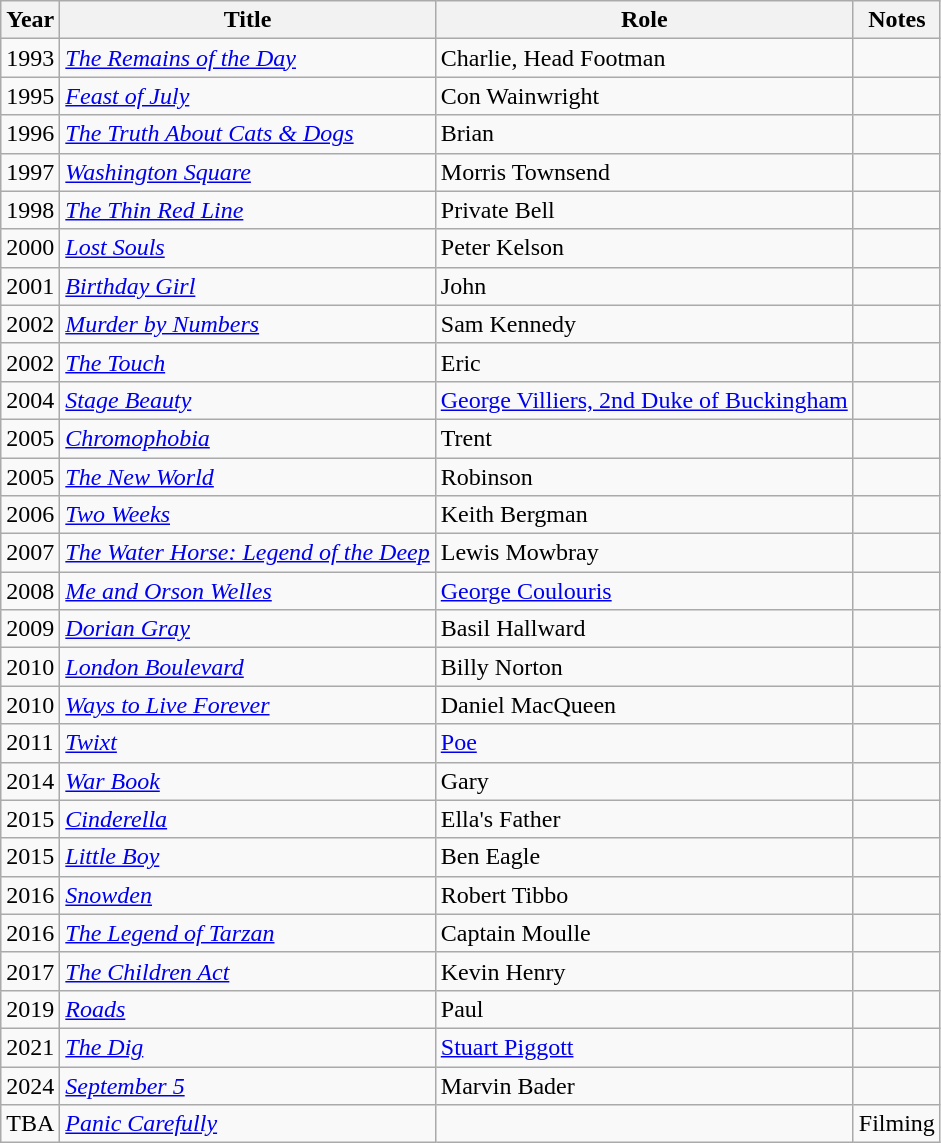<table class="wikitable sortable">
<tr>
<th scope="col">Year</th>
<th scope="col">Title</th>
<th scope="col">Role</th>
<th scope="col" class="unsortable">Notes</th>
</tr>
<tr>
<td>1993</td>
<td><em><a href='#'>The Remains of the Day</a></em></td>
<td>Charlie, Head Footman</td>
<td></td>
</tr>
<tr>
<td>1995</td>
<td><em><a href='#'>Feast of July</a></em></td>
<td>Con Wainwright</td>
<td></td>
</tr>
<tr>
<td>1996</td>
<td><em><a href='#'>The Truth About Cats & Dogs</a></em></td>
<td>Brian</td>
<td></td>
</tr>
<tr>
<td>1997</td>
<td><em><a href='#'>Washington Square</a></em></td>
<td>Morris Townsend</td>
<td></td>
</tr>
<tr>
<td>1998</td>
<td><em><a href='#'>The Thin Red Line</a></em></td>
<td>Private Bell</td>
<td></td>
</tr>
<tr>
<td>2000</td>
<td><em><a href='#'>Lost Souls</a></em></td>
<td>Peter Kelson</td>
<td></td>
</tr>
<tr>
<td>2001</td>
<td><em><a href='#'>Birthday Girl</a></em></td>
<td>John</td>
<td></td>
</tr>
<tr>
<td>2002</td>
<td><em><a href='#'>Murder by Numbers</a></em></td>
<td>Sam Kennedy</td>
<td></td>
</tr>
<tr>
<td>2002</td>
<td><em><a href='#'>The Touch</a></em></td>
<td>Eric</td>
<td></td>
</tr>
<tr>
<td>2004</td>
<td><em><a href='#'>Stage Beauty</a></em></td>
<td><a href='#'>George Villiers, 2nd Duke of Buckingham</a></td>
<td></td>
</tr>
<tr>
<td>2005</td>
<td><em><a href='#'>Chromophobia</a></em></td>
<td>Trent</td>
<td></td>
</tr>
<tr>
<td>2005</td>
<td><em><a href='#'>The New World</a></em></td>
<td>Robinson</td>
<td></td>
</tr>
<tr>
<td>2006</td>
<td><em><a href='#'>Two Weeks</a></em></td>
<td>Keith Bergman</td>
<td></td>
</tr>
<tr>
<td>2007</td>
<td><em><a href='#'>The Water Horse: Legend of the Deep</a></em></td>
<td>Lewis Mowbray</td>
<td></td>
</tr>
<tr>
<td>2008</td>
<td><em><a href='#'>Me and Orson Welles</a></em></td>
<td><a href='#'>George Coulouris</a></td>
<td></td>
</tr>
<tr>
<td>2009</td>
<td><em><a href='#'>Dorian Gray</a></em></td>
<td>Basil Hallward</td>
<td></td>
</tr>
<tr>
<td>2010</td>
<td><em><a href='#'>London Boulevard</a></em></td>
<td>Billy Norton</td>
<td></td>
</tr>
<tr>
<td>2010</td>
<td><em><a href='#'>Ways to Live Forever</a></em></td>
<td>Daniel MacQueen</td>
<td></td>
</tr>
<tr>
<td>2011</td>
<td><em><a href='#'>Twixt</a></em></td>
<td><a href='#'>Poe</a></td>
<td></td>
</tr>
<tr>
<td>2014</td>
<td><em><a href='#'>War Book</a></em></td>
<td>Gary</td>
<td></td>
</tr>
<tr>
<td>2015</td>
<td><em><a href='#'>Cinderella</a></em></td>
<td>Ella's Father</td>
<td></td>
</tr>
<tr>
<td>2015</td>
<td><em><a href='#'>Little Boy</a></em></td>
<td>Ben Eagle</td>
<td></td>
</tr>
<tr>
<td>2016</td>
<td><em><a href='#'>Snowden</a></em></td>
<td>Robert Tibbo</td>
<td></td>
</tr>
<tr>
<td>2016</td>
<td><em><a href='#'>The Legend of Tarzan</a></em></td>
<td>Captain Moulle</td>
<td></td>
</tr>
<tr>
<td>2017</td>
<td><em><a href='#'>The Children Act</a></em></td>
<td>Kevin Henry</td>
<td></td>
</tr>
<tr>
<td>2019</td>
<td><em><a href='#'>Roads</a></em></td>
<td>Paul</td>
<td></td>
</tr>
<tr>
<td>2021</td>
<td><em><a href='#'>The Dig</a></em></td>
<td><a href='#'>Stuart Piggott</a></td>
<td></td>
</tr>
<tr>
<td>2024</td>
<td><em><a href='#'>September 5</a></em></td>
<td>Marvin Bader</td>
<td></td>
</tr>
<tr>
<td>TBA</td>
<td><em><a href='#'>Panic Carefully</a></em></td>
<td></td>
<td>Filming</td>
</tr>
</table>
